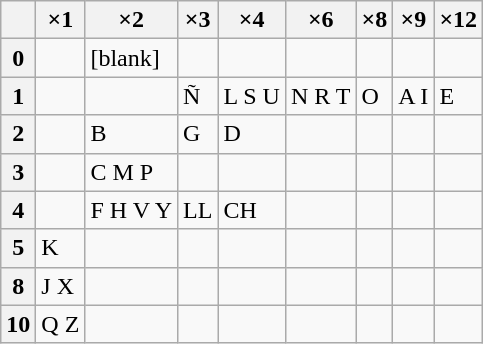<table class="wikitable floatright">
<tr>
<th></th>
<th>×1</th>
<th>×2</th>
<th>×3</th>
<th>×4</th>
<th>×6</th>
<th>×8</th>
<th>×9</th>
<th>×12</th>
</tr>
<tr>
<th>0</th>
<td></td>
<td>[blank]</td>
<td></td>
<td></td>
<td></td>
<td></td>
<td></td>
<td></td>
</tr>
<tr>
<th>1</th>
<td></td>
<td></td>
<td>Ñ</td>
<td>L S U</td>
<td>N R T</td>
<td>O</td>
<td>A I</td>
<td>E</td>
</tr>
<tr>
<th>2</th>
<td></td>
<td>B</td>
<td>G</td>
<td>D</td>
<td></td>
<td></td>
<td></td>
<td></td>
</tr>
<tr>
<th>3</th>
<td></td>
<td>C M P</td>
<td></td>
<td></td>
<td></td>
<td></td>
<td></td>
<td></td>
</tr>
<tr>
<th>4</th>
<td></td>
<td>F H V Y</td>
<td>LL</td>
<td>CH</td>
<td></td>
<td></td>
<td></td>
<td></td>
</tr>
<tr>
<th>5</th>
<td>K</td>
<td></td>
<td></td>
<td></td>
<td></td>
<td></td>
<td></td>
<td></td>
</tr>
<tr>
<th>8</th>
<td>J X</td>
<td></td>
<td></td>
<td></td>
<td></td>
<td></td>
<td></td>
<td></td>
</tr>
<tr>
<th>10</th>
<td>Q Z</td>
<td></td>
<td></td>
<td></td>
<td></td>
<td></td>
<td></td>
<td></td>
</tr>
</table>
